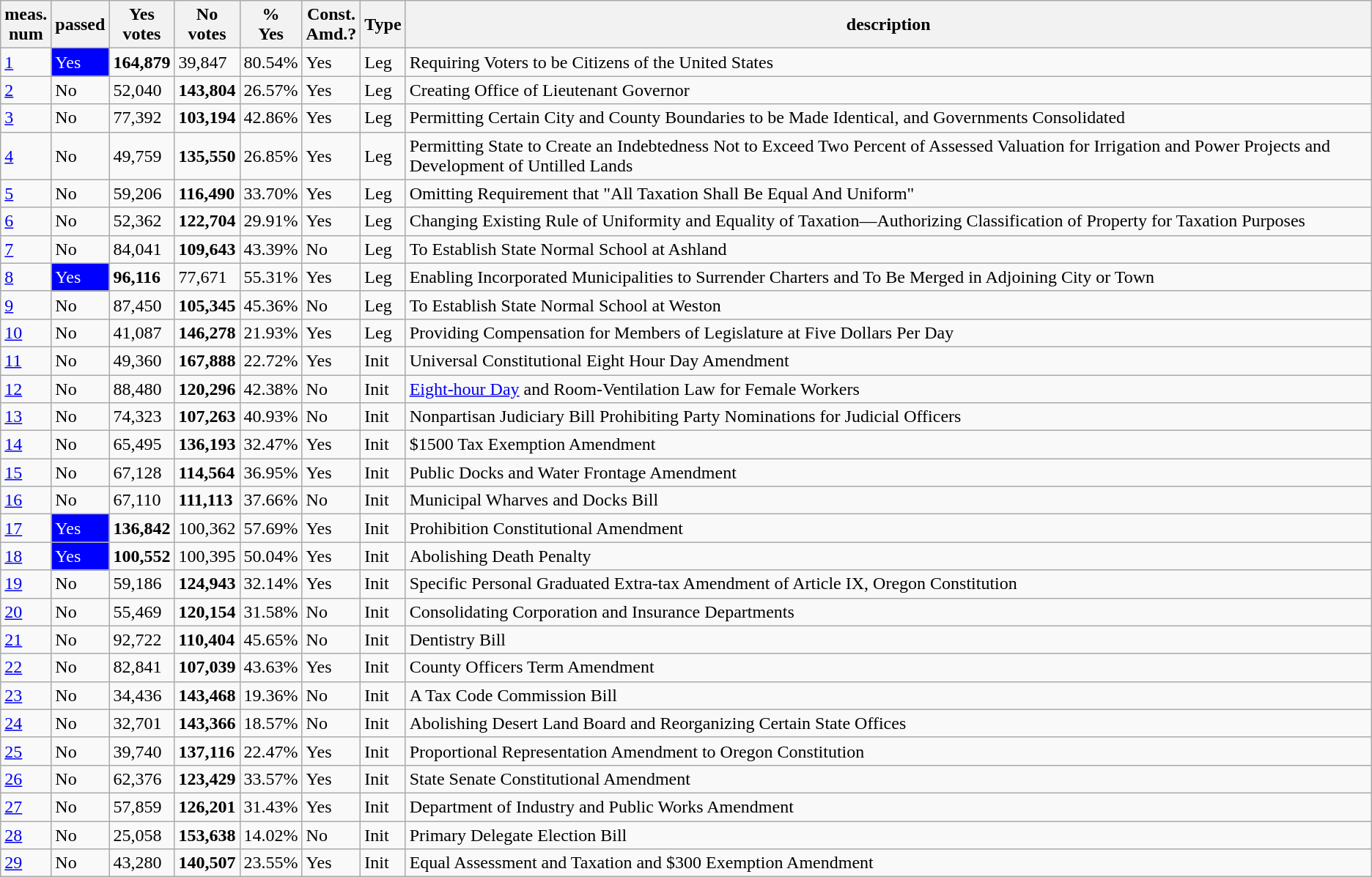<table class="wikitable sortable">
<tr>
<th>meas.<br>num</th>
<th>passed</th>
<th>Yes<br>votes</th>
<th>No<br>votes</th>
<th>%<br>Yes</th>
<th>Const.<br>Amd.?</th>
<th>Type</th>
<th>description</th>
</tr>
<tr>
<td><a href='#'>1</a></td>
<td style="background:blue;color:white">Yes</td>
<td><strong>164,879</strong></td>
<td>39,847</td>
<td>80.54%</td>
<td>Yes</td>
<td>Leg</td>
<td>Requiring Voters to be Citizens of the United States</td>
</tr>
<tr>
<td><a href='#'>2</a></td>
<td>No</td>
<td>52,040</td>
<td><strong>143,804</strong></td>
<td>26.57%</td>
<td>Yes</td>
<td>Leg</td>
<td>Creating Office of Lieutenant Governor</td>
</tr>
<tr>
<td><a href='#'>3</a></td>
<td>No</td>
<td>77,392</td>
<td><strong>103,194</strong></td>
<td>42.86%</td>
<td>Yes</td>
<td>Leg</td>
<td>Permitting Certain City and County Boundaries to be Made Identical, and Governments Consolidated</td>
</tr>
<tr>
<td><a href='#'>4</a></td>
<td>No</td>
<td>49,759</td>
<td><strong>135,550</strong></td>
<td>26.85%</td>
<td>Yes</td>
<td>Leg</td>
<td>Permitting State to Create an Indebtedness Not to Exceed Two Percent of Assessed Valuation for Irrigation and Power Projects and Development of Untilled Lands</td>
</tr>
<tr>
<td><a href='#'>5</a></td>
<td>No</td>
<td>59,206</td>
<td><strong>116,490</strong></td>
<td>33.70%</td>
<td>Yes</td>
<td>Leg</td>
<td>Omitting Requirement that "All Taxation Shall Be Equal And Uniform"</td>
</tr>
<tr>
<td><a href='#'>6</a></td>
<td>No</td>
<td>52,362</td>
<td><strong>122,704</strong></td>
<td>29.91%</td>
<td>Yes</td>
<td>Leg</td>
<td>Changing Existing Rule of Uniformity and Equality of Taxation—Authorizing Classification of Property for Taxation Purposes</td>
</tr>
<tr>
<td><a href='#'>7</a></td>
<td>No</td>
<td>84,041</td>
<td><strong>109,643</strong></td>
<td>43.39%</td>
<td>No</td>
<td>Leg</td>
<td>To Establish State Normal School at Ashland</td>
</tr>
<tr>
<td><a href='#'>8</a></td>
<td style="background:blue;color:white">Yes</td>
<td><strong>96,116</strong></td>
<td>77,671</td>
<td>55.31%</td>
<td>Yes</td>
<td>Leg</td>
<td>Enabling Incorporated Municipalities to Surrender Charters and To Be Merged in Adjoining City or Town</td>
</tr>
<tr>
<td><a href='#'>9</a></td>
<td>No</td>
<td>87,450</td>
<td><strong>105,345</strong></td>
<td>45.36%</td>
<td>No</td>
<td>Leg</td>
<td>To Establish State Normal School at Weston</td>
</tr>
<tr>
<td><a href='#'>10</a></td>
<td>No</td>
<td>41,087</td>
<td><strong>146,278</strong></td>
<td>21.93%</td>
<td>Yes</td>
<td>Leg</td>
<td>Providing Compensation for Members of Legislature at Five Dollars Per Day</td>
</tr>
<tr>
<td><a href='#'>11</a></td>
<td>No</td>
<td>49,360</td>
<td><strong>167,888</strong></td>
<td>22.72%</td>
<td>Yes</td>
<td>Init</td>
<td>Universal Constitutional Eight Hour Day Amendment</td>
</tr>
<tr>
<td><a href='#'>12</a></td>
<td>No</td>
<td>88,480</td>
<td><strong>120,296</strong></td>
<td>42.38%</td>
<td>No</td>
<td>Init</td>
<td><a href='#'>Eight-hour Day</a> and Room-Ventilation Law for Female Workers</td>
</tr>
<tr>
<td><a href='#'>13</a></td>
<td>No</td>
<td>74,323</td>
<td><strong>107,263</strong></td>
<td>40.93%</td>
<td>No</td>
<td>Init</td>
<td>Nonpartisan Judiciary Bill Prohibiting Party Nominations for Judicial Officers</td>
</tr>
<tr>
<td><a href='#'>14</a></td>
<td>No</td>
<td>65,495</td>
<td><strong>136,193</strong></td>
<td>32.47%</td>
<td>Yes</td>
<td>Init</td>
<td>$1500 Tax Exemption Amendment</td>
</tr>
<tr>
<td><a href='#'>15</a></td>
<td>No</td>
<td>67,128</td>
<td><strong>114,564</strong></td>
<td>36.95%</td>
<td>Yes</td>
<td>Init</td>
<td>Public Docks and Water Frontage Amendment</td>
</tr>
<tr>
<td><a href='#'>16</a></td>
<td>No</td>
<td>67,110</td>
<td><strong>111,113</strong></td>
<td>37.66%</td>
<td>No</td>
<td>Init</td>
<td>Municipal Wharves and Docks Bill</td>
</tr>
<tr>
<td><a href='#'>17</a></td>
<td style="background:blue;color:white">Yes</td>
<td><strong>136,842</strong></td>
<td>100,362</td>
<td>57.69%</td>
<td>Yes</td>
<td>Init</td>
<td>Prohibition Constitutional Amendment</td>
</tr>
<tr>
<td><a href='#'>18</a></td>
<td style="background:blue;color:white">Yes</td>
<td><strong>100,552</strong></td>
<td>100,395</td>
<td>50.04%</td>
<td>Yes</td>
<td>Init</td>
<td>Abolishing Death Penalty</td>
</tr>
<tr>
<td><a href='#'>19</a></td>
<td>No</td>
<td>59,186</td>
<td><strong>124,943</strong></td>
<td>32.14%</td>
<td>Yes</td>
<td>Init</td>
<td>Specific Personal Graduated Extra-tax Amendment of Article IX, Oregon Constitution</td>
</tr>
<tr>
<td><a href='#'>20</a></td>
<td>No</td>
<td>55,469</td>
<td><strong>120,154</strong></td>
<td>31.58%</td>
<td>No</td>
<td>Init</td>
<td>Consolidating Corporation and Insurance Departments</td>
</tr>
<tr>
<td><a href='#'>21</a></td>
<td>No</td>
<td>92,722</td>
<td><strong>110,404</strong></td>
<td>45.65%</td>
<td>No</td>
<td>Init</td>
<td>Dentistry Bill</td>
</tr>
<tr>
<td><a href='#'>22</a></td>
<td>No</td>
<td>82,841</td>
<td><strong>107,039</strong></td>
<td>43.63%</td>
<td>Yes</td>
<td>Init</td>
<td>County Officers Term Amendment</td>
</tr>
<tr>
<td><a href='#'>23</a></td>
<td>No</td>
<td>34,436</td>
<td><strong>143,468</strong></td>
<td>19.36%</td>
<td>No</td>
<td>Init</td>
<td>A Tax Code Commission Bill</td>
</tr>
<tr>
<td><a href='#'>24</a></td>
<td>No</td>
<td>32,701</td>
<td><strong>143,366</strong></td>
<td>18.57%</td>
<td>No</td>
<td>Init</td>
<td>Abolishing Desert Land Board and Reorganizing Certain State Offices</td>
</tr>
<tr>
<td><a href='#'>25</a></td>
<td>No</td>
<td>39,740</td>
<td><strong>137,116</strong></td>
<td>22.47%</td>
<td>Yes</td>
<td>Init</td>
<td>Proportional Representation Amendment to Oregon Constitution</td>
</tr>
<tr>
<td><a href='#'>26</a></td>
<td>No</td>
<td>62,376</td>
<td><strong>123,429</strong></td>
<td>33.57%</td>
<td>Yes</td>
<td>Init</td>
<td>State Senate Constitutional Amendment</td>
</tr>
<tr>
<td><a href='#'>27</a></td>
<td>No</td>
<td>57,859</td>
<td><strong>126,201</strong></td>
<td>31.43%</td>
<td>Yes</td>
<td>Init</td>
<td>Department of Industry and Public Works Amendment</td>
</tr>
<tr>
<td><a href='#'>28</a></td>
<td>No</td>
<td>25,058</td>
<td><strong>153,638</strong></td>
<td>14.02%</td>
<td>No</td>
<td>Init</td>
<td>Primary Delegate Election Bill</td>
</tr>
<tr>
<td><a href='#'>29</a></td>
<td>No</td>
<td>43,280</td>
<td><strong>140,507</strong></td>
<td>23.55%</td>
<td>Yes</td>
<td>Init</td>
<td>Equal Assessment and Taxation and $300 Exemption Amendment</td>
</tr>
</table>
